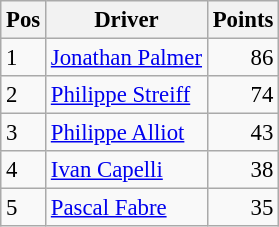<table class="wikitable" style="font-size: 95%;">
<tr>
<th>Pos</th>
<th>Driver</th>
<th>Points</th>
</tr>
<tr>
<td>1</td>
<td> <a href='#'>Jonathan Palmer</a></td>
<td align="right">86</td>
</tr>
<tr>
<td>2</td>
<td> <a href='#'>Philippe Streiff</a></td>
<td align="right">74</td>
</tr>
<tr>
<td>3</td>
<td> <a href='#'>Philippe Alliot</a></td>
<td align="right">43</td>
</tr>
<tr>
<td>4</td>
<td> <a href='#'>Ivan Capelli</a></td>
<td align="right">38</td>
</tr>
<tr>
<td>5</td>
<td> <a href='#'>Pascal Fabre</a></td>
<td align="right">35</td>
</tr>
</table>
